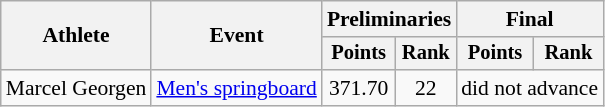<table class=wikitable style="font-size:90%;">
<tr>
<th rowspan="2">Athlete</th>
<th rowspan="2">Event</th>
<th colspan="2">Preliminaries</th>
<th colspan="2">Final</th>
</tr>
<tr style="font-size:95%">
<th>Points</th>
<th>Rank</th>
<th>Points</th>
<th>Rank</th>
</tr>
<tr align=center>
<td align=left>Marcel Georgen</td>
<td align=left><a href='#'>Men's springboard</a></td>
<td>371.70</td>
<td>22</td>
<td colspan=2>did not advance</td>
</tr>
</table>
